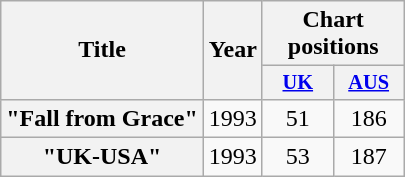<table class="wikitable plainrowheaders" style="text-align:center;">
<tr>
<th rowspan="2">Title</th>
<th rowspan="2">Year</th>
<th colspan="2">Chart positions</th>
</tr>
<tr>
<th scope="col" style="width:3em;font-size:85%;"><a href='#'>UK</a><br></th>
<th scope="col" style="width:3em;font-size:85%;"><a href='#'>AUS</a><br></th>
</tr>
<tr>
<th scope="row">"Fall from Grace"</th>
<td>1993</td>
<td>51</td>
<td>186</td>
</tr>
<tr>
<th scope="row">"UK-USA"</th>
<td>1993</td>
<td>53</td>
<td>187</td>
</tr>
</table>
